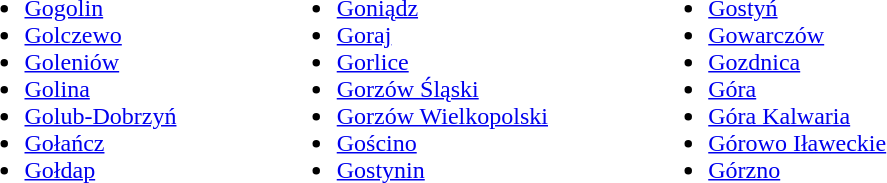<table>
<tr>
<td valign="Top"><br><ul><li><a href='#'>Gogolin</a></li><li><a href='#'>Golczewo</a></li><li><a href='#'>Goleniów</a></li><li><a href='#'>Golina</a></li><li><a href='#'>Golub-Dobrzyń</a></li><li><a href='#'>Gołańcz</a></li><li><a href='#'>Gołdap</a></li></ul></td>
<td style="width:10%;"></td>
<td valign="Top"><br><ul><li><a href='#'>Goniądz</a></li><li><a href='#'>Goraj</a></li><li><a href='#'>Gorlice</a></li><li><a href='#'>Gorzów Śląski</a></li><li><a href='#'>Gorzów Wielkopolski</a></li><li><a href='#'>Gościno</a></li><li><a href='#'>Gostynin</a></li></ul></td>
<td style="width:10%;"></td>
<td valign="Top"><br><ul><li><a href='#'>Gostyń</a></li><li><a href='#'>Gowarczów</a></li><li><a href='#'>Gozdnica</a></li><li><a href='#'>Góra</a></li><li><a href='#'>Góra Kalwaria</a></li><li><a href='#'>Górowo Iławeckie</a></li><li><a href='#'>Górzno</a></li></ul></td>
</tr>
</table>
